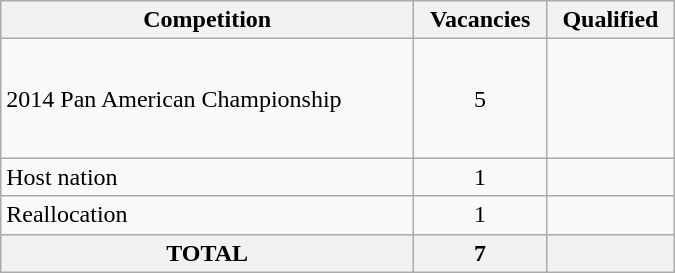<table class="wikitable" width=450>
<tr>
<th>Competition</th>
<th>Vacancies</th>
<th>Qualified</th>
</tr>
<tr>
<td>2014 Pan American Championship</td>
<td align="center">5</td>
<td><br><br><br><br></td>
</tr>
<tr>
<td>Host nation</td>
<td align="center">1</td>
<td></td>
</tr>
<tr>
<td>Reallocation</td>
<td align="center">1</td>
<td></td>
</tr>
<tr>
<th>TOTAL</th>
<th>7</th>
<th></th>
</tr>
</table>
